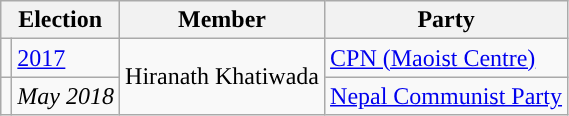<table class="wikitable">
<tr>
<th colspan="2">Election</th>
<th>Member</th>
<th>Party</th>
</tr>
<tr>
<td style="background-color:"></td>
<td><a href='#'>2017</a></td>
<td rowspan="2">Hiranath Khatiwada</td>
<td><a href='#'>CPN (Maoist Centre)</a></td>
</tr>
<tr>
<td style="background-color:"></td>
<td><em>May 2018</em></td>
<td><a href='#'>Nepal Communist Party</a></td>
</tr>
</table>
